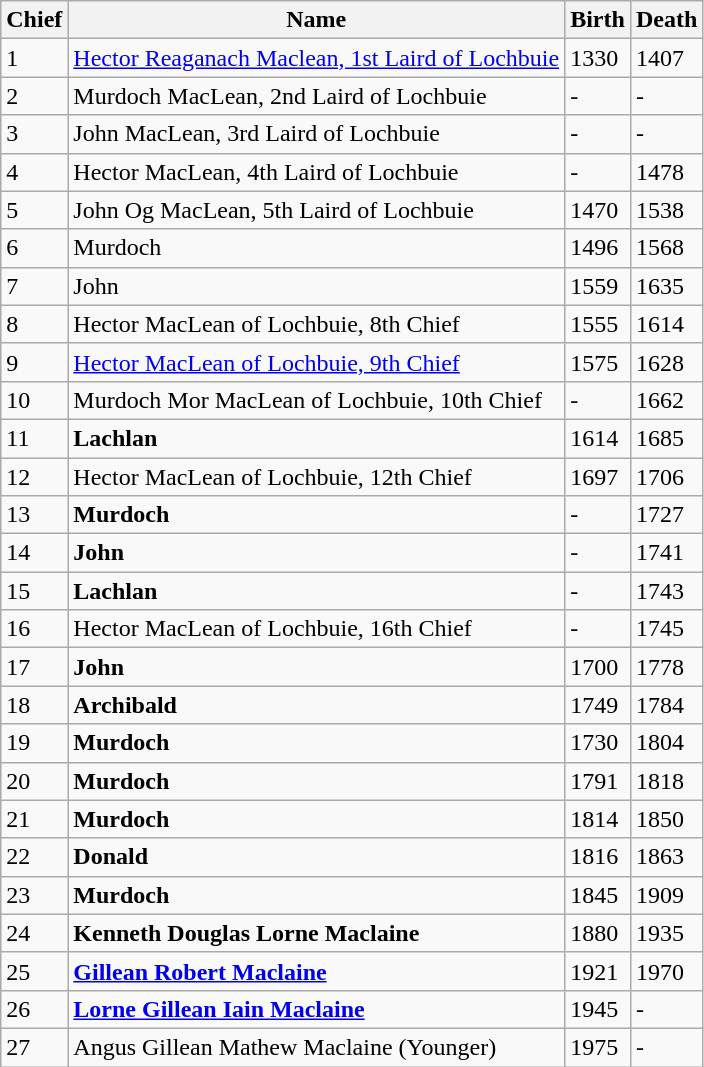<table class="wikitable">
<tr>
<th>Chief</th>
<th>Name</th>
<th>Birth</th>
<th>Death</th>
</tr>
<tr>
<td>1</td>
<td><a href='#'>Hector Reaganach Maclean, 1st Laird of Lochbuie</a></td>
<td>1330</td>
<td>1407</td>
</tr>
<tr>
<td>2</td>
<td>Murdoch MacLean, 2nd Laird of Lochbuie</td>
<td>-</td>
<td>-</td>
</tr>
<tr>
<td>3</td>
<td>John MacLean, 3rd Laird of Lochbuie</td>
<td>-</td>
<td>-</td>
</tr>
<tr>
<td>4</td>
<td>Hector MacLean, 4th Laird of Lochbuie</td>
<td>-</td>
<td>1478</td>
</tr>
<tr>
<td>5</td>
<td>John Og MacLean, 5th Laird of Lochbuie</td>
<td>1470</td>
<td>1538</td>
</tr>
<tr>
<td>6</td>
<td>Murdoch</td>
<td>1496</td>
<td>1568</td>
</tr>
<tr>
<td>7</td>
<td>John</td>
<td>1559</td>
<td>1635</td>
</tr>
<tr>
<td>8</td>
<td>Hector MacLean of Lochbuie, 8th Chief</td>
<td>1555</td>
<td>1614</td>
</tr>
<tr>
<td>9</td>
<td><a href='#'>Hector MacLean of Lochbuie, 9th Chief</a></td>
<td>1575</td>
<td>1628</td>
</tr>
<tr>
<td>10</td>
<td>Murdoch Mor MacLean of Lochbuie, 10th Chief</td>
<td>-</td>
<td>1662</td>
</tr>
<tr>
<td>11</td>
<td><strong> Lachlan</strong></td>
<td>1614</td>
<td>1685</td>
</tr>
<tr>
<td>12</td>
<td>Hector MacLean of Lochbuie, 12th Chief</td>
<td>1697</td>
<td>1706</td>
</tr>
<tr>
<td>13</td>
<td><strong> Murdoch</strong></td>
<td>-</td>
<td>1727</td>
</tr>
<tr>
<td>14</td>
<td><strong> John</strong></td>
<td>-</td>
<td>1741</td>
</tr>
<tr>
<td>15</td>
<td><strong> Lachlan</strong></td>
<td>-</td>
<td>1743</td>
</tr>
<tr>
<td>16</td>
<td>Hector MacLean of Lochbuie, 16th Chief</td>
<td>-</td>
<td>1745</td>
</tr>
<tr>
<td>17</td>
<td><strong>John</strong></td>
<td>1700</td>
<td>1778</td>
</tr>
<tr>
<td>18</td>
<td><strong> Archibald</strong></td>
<td>1749</td>
<td>1784</td>
</tr>
<tr>
<td>19</td>
<td><strong> Murdoch</strong></td>
<td>1730</td>
<td>1804</td>
</tr>
<tr>
<td>20</td>
<td><strong> Murdoch</strong></td>
<td>1791</td>
<td>1818</td>
</tr>
<tr>
<td>21</td>
<td><strong> Murdoch</strong></td>
<td>1814</td>
<td>1850</td>
</tr>
<tr>
<td>22</td>
<td><strong> Donald</strong></td>
<td>1816</td>
<td>1863</td>
</tr>
<tr>
<td>23</td>
<td><strong> Murdoch</strong></td>
<td>1845</td>
<td>1909</td>
</tr>
<tr>
<td>24</td>
<td><strong>Kenneth Douglas Lorne Maclaine</strong></td>
<td>1880</td>
<td>1935</td>
</tr>
<tr>
<td>25</td>
<td><strong><a href='#'>Gillean Robert Maclaine</a></strong></td>
<td>1921</td>
<td>1970</td>
</tr>
<tr>
<td>26</td>
<td><strong><a href='#'>Lorne Gillean Iain Maclaine</a></strong></td>
<td>1945</td>
<td>-</td>
</tr>
<tr>
<td>27</td>
<td>Angus Gillean Mathew Maclaine (Younger)</td>
<td>1975</td>
<td>-</td>
</tr>
</table>
